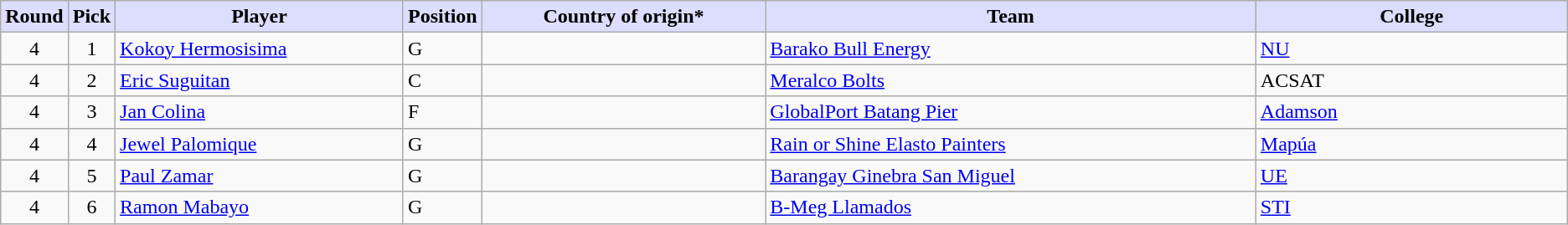<table class="wikitable sortable sortable">
<tr>
<th style="background:#ddf; width:1%;">Round</th>
<th style="background:#ddf; width:1%;">Pick</th>
<th style="background:#ddf; width:20%;">Player</th>
<th style="background:#ddf; width:1%;">Position</th>
<th style="background:#ddf; width:20%;">Country of origin*</th>
<th style="background:#ddf; width:35%;">Team</th>
<th style="background:#ddf; width:25%;">College</th>
</tr>
<tr>
<td align=center>4</td>
<td align=center>1</td>
<td><a href='#'>Kokoy Hermosisima</a></td>
<td>G</td>
<td></td>
<td><a href='#'>Barako Bull Energy</a></td>
<td><a href='#'>NU</a></td>
</tr>
<tr>
<td align=center>4</td>
<td align=center>2</td>
<td><a href='#'>Eric Suguitan</a></td>
<td>C</td>
<td></td>
<td><a href='#'>Meralco Bolts</a></td>
<td>ACSAT</td>
</tr>
<tr>
<td align=center>4</td>
<td align=center>3</td>
<td><a href='#'>Jan Colina</a></td>
<td>F</td>
<td></td>
<td><a href='#'>GlobalPort Batang Pier</a></td>
<td><a href='#'>Adamson</a></td>
</tr>
<tr>
<td align=center>4</td>
<td align=center>4</td>
<td><a href='#'>Jewel Palomique</a></td>
<td>G</td>
<td></td>
<td><a href='#'>Rain or Shine Elasto Painters</a></td>
<td><a href='#'>Mapúa</a></td>
</tr>
<tr>
<td align=center>4</td>
<td align=center>5</td>
<td><a href='#'>Paul Zamar</a></td>
<td>G</td>
<td></td>
<td><a href='#'>Barangay Ginebra San Miguel</a></td>
<td><a href='#'>UE</a></td>
</tr>
<tr>
<td align=center>4</td>
<td align=center>6</td>
<td><a href='#'>Ramon Mabayo</a></td>
<td>G</td>
<td></td>
<td><a href='#'>B-Meg Llamados</a></td>
<td><a href='#'>STI</a></td>
</tr>
</table>
